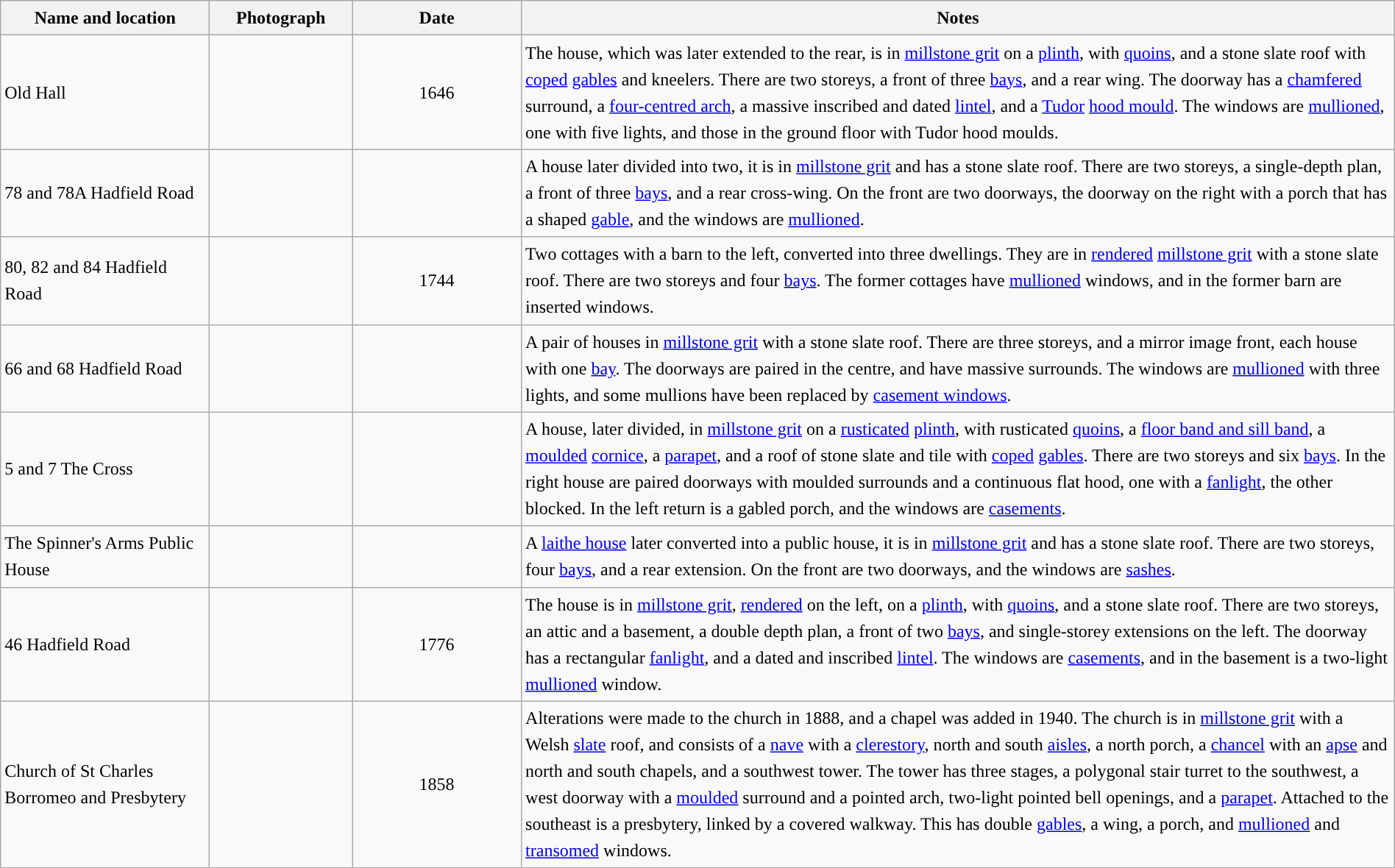<table class="wikitable sortable plainrowheaders" style="width:100%;border:0px;text-align:left;line-height:150%;">
<tr>
<th scope="col"  style="width:150px">Name and location</th>
<th scope="col"  style="width:100px" class="unsortable">Photograph</th>
<th scope="col"  style="width:120px">Date</th>
<th scope="col"  style="width:650px" class="unsortable">Notes</th>
</tr>
<tr>
<td>Old Hall<br><small></small></td>
<td></td>
<td align="center">1646</td>
<td>The house, which was later extended to the rear, is in <a href='#'>millstone grit</a> on a <a href='#'>plinth</a>, with <a href='#'>quoins</a>, and a stone slate roof with <a href='#'>coped</a> <a href='#'>gables</a> and kneelers.  There are two storeys, a front of three <a href='#'>bays</a>, and a rear wing.  The doorway has a <a href='#'>chamfered</a> surround, a <a href='#'>four-centred arch</a>, a massive inscribed and dated <a href='#'>lintel</a>, and a <a href='#'>Tudor</a> <a href='#'>hood mould</a>.  The windows are <a href='#'>mullioned</a>, one with five lights, and those in the ground floor with Tudor hood moulds.</td>
</tr>
<tr>
<td>78 and 78A Hadfield Road<br><small></small></td>
<td></td>
<td align="center"></td>
<td>A house later divided into two, it is in <a href='#'>millstone grit</a> and has a stone slate roof.  There are two storeys, a single-depth plan, a front of three <a href='#'>bays</a>, and a rear cross-wing.  On the front are two doorways, the doorway on the right with a porch that has a shaped <a href='#'>gable</a>, and the windows are <a href='#'>mullioned</a>.</td>
</tr>
<tr>
<td>80, 82 and 84 Hadfield Road<br><small></small></td>
<td></td>
<td align="center">1744</td>
<td>Two cottages with a barn to the left, converted into three dwellings.  They are in <a href='#'>rendered</a> <a href='#'>millstone grit</a> with a stone slate roof.  There are two storeys and four <a href='#'>bays</a>.  The former cottages have <a href='#'>mullioned</a> windows, and in the former barn are inserted windows.</td>
</tr>
<tr>
<td>66 and 68 Hadfield Road<br><small></small></td>
<td></td>
<td align="center"></td>
<td>A pair of houses in <a href='#'>millstone grit</a> with a stone slate roof.  There are three storeys, and a mirror image front, each house with one <a href='#'>bay</a>.  The doorways are paired in the centre, and have massive surrounds.  The windows are <a href='#'>mullioned</a> with three lights, and some mullions have been replaced by <a href='#'>casement windows</a>.</td>
</tr>
<tr>
<td>5 and 7 The Cross<br><small></small></td>
<td></td>
<td align="center"></td>
<td>A house, later divided, in <a href='#'>millstone grit</a> on a <a href='#'>rusticated</a> <a href='#'>plinth</a>, with rusticated <a href='#'>quoins</a>, a <a href='#'>floor band and sill band</a>, a <a href='#'>moulded</a> <a href='#'>cornice</a>, a <a href='#'>parapet</a>, and a roof of stone slate and tile with <a href='#'>coped</a> <a href='#'>gables</a>.  There are two storeys and six <a href='#'>bays</a>.  In the right house are paired doorways with moulded surrounds and a continuous flat hood, one with a <a href='#'>fanlight</a>, the other blocked.  In the left return is a gabled porch, and the windows are <a href='#'>casements</a>.</td>
</tr>
<tr>
<td>The Spinner's Arms Public House<br><small></small></td>
<td></td>
<td align="center"></td>
<td>A <a href='#'>laithe house</a> later converted into a public house, it is in <a href='#'>millstone grit</a> and has a stone slate roof.  There are two storeys, four <a href='#'>bays</a>, and a rear extension.  On the front are two doorways, and the windows are <a href='#'>sashes</a>.</td>
</tr>
<tr>
<td>46 Hadfield Road<br><small></small></td>
<td></td>
<td align="center">1776</td>
<td>The house is in <a href='#'>millstone grit</a>, <a href='#'>rendered</a> on the left, on a <a href='#'>plinth</a>, with <a href='#'>quoins</a>, and a stone slate roof.  There are two storeys, an attic and a basement, a double depth plan, a front of two <a href='#'>bays</a>, and single-storey extensions on the left.  The doorway has a rectangular <a href='#'>fanlight</a>, and a dated and inscribed <a href='#'>lintel</a>.  The windows are <a href='#'>casements</a>, and in the basement is a two-light <a href='#'>mullioned</a> window.</td>
</tr>
<tr>
<td>Church of St Charles Borromeo and Presbytery<br><small></small></td>
<td></td>
<td align="center">1858</td>
<td>Alterations were made to the church in 1888, and a chapel was added in 1940.  The church is in <a href='#'>millstone grit</a> with a Welsh <a href='#'>slate</a> roof, and consists of a <a href='#'>nave</a> with a <a href='#'>clerestory</a>, north and south <a href='#'>aisles</a>, a north porch, a <a href='#'>chancel</a> with an <a href='#'>apse</a> and north and south chapels, and a southwest tower.  The tower has three stages, a polygonal stair turret to the southwest, a west doorway with a <a href='#'>moulded</a> surround and a pointed arch, two-light pointed bell openings, and a <a href='#'>parapet</a>.  Attached to the southeast is a presbytery, linked by a covered walkway.  This has double <a href='#'>gables</a>, a wing, a porch, and <a href='#'>mullioned</a> and <a href='#'>transomed</a> windows.</td>
</tr>
<tr>
</tr>
</table>
